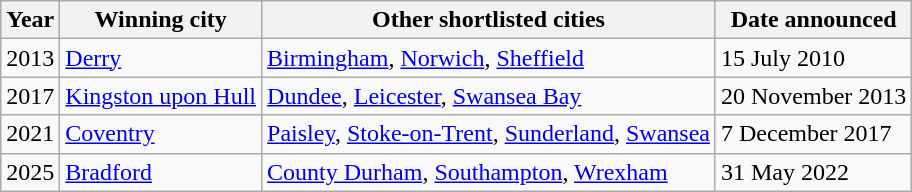<table class="wikitable">
<tr>
<th>Year</th>
<th>Winning city</th>
<th>Other shortlisted cities</th>
<th>Date announced</th>
</tr>
<tr>
<td>2013</td>
<td><a href='#'>Derry</a></td>
<td><a href='#'>Birmingham</a>, <a href='#'>Norwich</a>, <a href='#'>Sheffield</a></td>
<td>15 July 2010</td>
</tr>
<tr>
<td>2017</td>
<td><a href='#'>Kingston upon Hull</a></td>
<td><a href='#'>Dundee</a>, <a href='#'>Leicester</a>, <a href='#'>Swansea Bay</a></td>
<td>20 November 2013</td>
</tr>
<tr>
<td>2021</td>
<td><a href='#'>Coventry</a></td>
<td><a href='#'>Paisley</a>, <a href='#'>Stoke-on-Trent</a>, <a href='#'>Sunderland</a>, <a href='#'>Swansea</a></td>
<td>7 December 2017</td>
</tr>
<tr>
<td>2025</td>
<td><a href='#'>Bradford</a></td>
<td><a href='#'>County Durham</a>, <a href='#'>Southampton</a>, <a href='#'>Wrexham</a></td>
<td>31 May 2022</td>
</tr>
</table>
